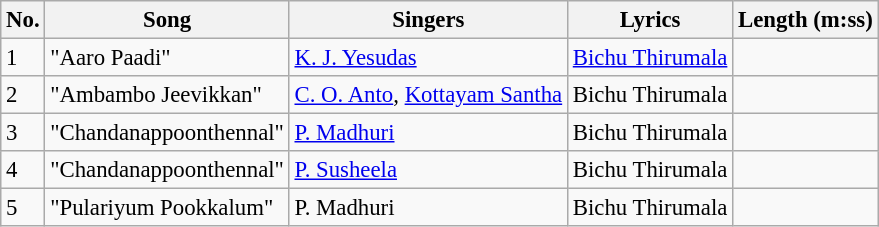<table class="wikitable" style="font-size:95%;">
<tr>
<th>No.</th>
<th>Song</th>
<th>Singers</th>
<th>Lyrics</th>
<th>Length (m:ss)</th>
</tr>
<tr>
<td>1</td>
<td>"Aaro Paadi"</td>
<td><a href='#'>K. J. Yesudas</a></td>
<td><a href='#'>Bichu Thirumala</a></td>
<td></td>
</tr>
<tr>
<td>2</td>
<td>"Ambambo Jeevikkan"</td>
<td><a href='#'>C. O. Anto</a>, <a href='#'>Kottayam Santha</a></td>
<td>Bichu Thirumala</td>
<td></td>
</tr>
<tr>
<td>3</td>
<td>"Chandanappoonthennal"</td>
<td><a href='#'>P. Madhuri</a></td>
<td>Bichu Thirumala</td>
<td></td>
</tr>
<tr>
<td>4</td>
<td>"Chandanappoonthennal"</td>
<td><a href='#'>P. Susheela</a></td>
<td>Bichu Thirumala</td>
<td></td>
</tr>
<tr>
<td>5</td>
<td>"Pulariyum Pookkalum"</td>
<td>P. Madhuri</td>
<td>Bichu Thirumala</td>
<td></td>
</tr>
</table>
